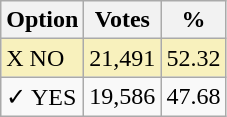<table class="wikitable">
<tr>
<th>Option</th>
<th>Votes</th>
<th>%</th>
</tr>
<tr>
<td style=background:#f8f1bd>X NO</td>
<td style=background:#f8f1bd>21,491</td>
<td style=background:#f8f1bd>52.32</td>
</tr>
<tr>
<td>✓ YES</td>
<td>19,586</td>
<td>47.68</td>
</tr>
</table>
